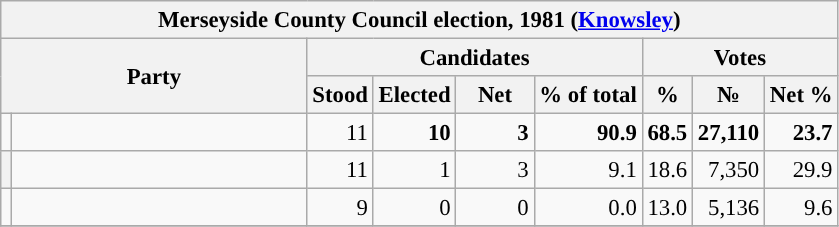<table class="wikitable" style="font-size:95%">
<tr>
<th colspan="16" style="background-color:#f2f2f2">Merseyside County Council election, 1981 (<a href='#'>Knowsley</a>)</th>
</tr>
<tr style="vertical-align:center;">
<th colspan="2" rowspan="2">Party</th>
<th colspan="4" style="width: 30px">Candidates</th>
<th colspan="3" style="width: 30px">Votes</th>
</tr>
<tr>
<th>Stood</th>
<th>Elected</th>
<th style="width: 45px">Net</th>
<th>% of total</th>
<th>%</th>
<th>№</th>
<th>Net %</th>
</tr>
<tr>
<td style="background-color: "></td>
<td style="width: 190px"><a href='#'></a></td>
<td style="text-align:right; ">11</td>
<td style="text-align:right; "><strong>10</strong></td>
<td style="text-align:right; "><span><strong>3</strong></span></td>
<td style="text-align:right; "><strong>90.9</strong></td>
<td style="text-align:right; "><strong>68.5</strong></td>
<td style="text-align:right; "><strong>27,110</strong></td>
<td style="text-align:right; "><span><strong>23.7</strong></span></td>
</tr>
<tr>
<th style="background-color: "></th>
<td style="width: 190px"><a href='#'></a></td>
<td style="text-align:right; ">11</td>
<td style="text-align:right; ">1</td>
<td style="text-align:right; "><span>3</span></td>
<td style="text-align:right; ">9.1</td>
<td style="text-align:right; ">18.6</td>
<td style="text-align:right; ">7,350</td>
<td style="text-align:right; "><span>29.9</span></td>
</tr>
<tr>
<td style="background-color: "></td>
<td style="width: 190px"><a href='#'></a></td>
<td style="text-align:right; ">9</td>
<td style="text-align:right; ">0</td>
<td style="text-align:right; ">0</td>
<td style="text-align:right; ">0.0</td>
<td style="text-align:right; ">13.0</td>
<td style="text-align:right; ">5,136</td>
<td style="text-align:right; "><span>9.6</span></td>
</tr>
<tr>
</tr>
</table>
